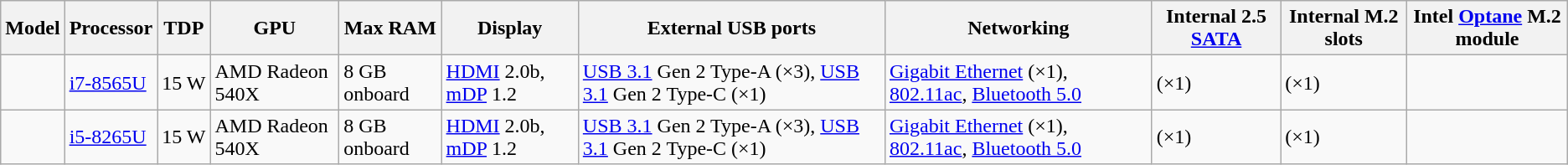<table class="wikitable">
<tr>
<th>Model</th>
<th>Processor</th>
<th>TDP</th>
<th>GPU</th>
<th>Max RAM</th>
<th>Display</th>
<th>External USB ports</th>
<th>Networking</th>
<th>Internal 2.5 <a href='#'>SATA</a></th>
<th>Internal M.2 slots</th>
<th>Intel <a href='#'>Optane</a> M.2 module</th>
</tr>
<tr>
<td></td>
<td><a href='#'>i7-8565U</a></td>
<td>15 W</td>
<td>AMD Radeon 540X</td>
<td>8 GB onboard</td>
<td><a href='#'>HDMI</a> 2.0b, <a href='#'>mDP</a> 1.2</td>
<td><a href='#'>USB 3.1</a> Gen 2 Type-A (×3), <a href='#'>USB 3.1</a> Gen 2 Type-C (×1)</td>
<td><a href='#'>Gigabit Ethernet</a> (×1), <a href='#'>802.11ac</a>, <a href='#'>Bluetooth 5.0</a></td>
<td> (×1)</td>
<td> (×1)</td>
<td></td>
</tr>
<tr>
<td></td>
<td><a href='#'>i5-8265U</a></td>
<td>15 W</td>
<td>AMD Radeon 540X</td>
<td>8 GB onboard</td>
<td><a href='#'>HDMI</a> 2.0b, <a href='#'>mDP</a> 1.2</td>
<td><a href='#'>USB 3.1</a> Gen 2 Type-A (×3), <a href='#'>USB 3.1</a> Gen 2 Type-C (×1)</td>
<td><a href='#'>Gigabit Ethernet</a> (×1), <a href='#'>802.11ac</a>, <a href='#'>Bluetooth 5.0</a></td>
<td> (×1)</td>
<td> (×1)</td>
<td></td>
</tr>
</table>
